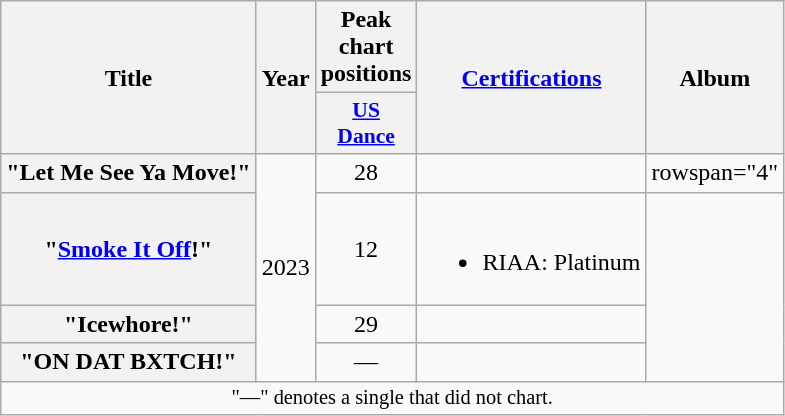<table class="wikitable plainrowheaders" style="text-align:center;">
<tr>
<th scope="col" rowspan="2">Title</th>
<th scope="col" rowspan="2">Year</th>
<th scope="col">Peak chart positions</th>
<th scope="col" rowspan="2"><a href='#'>Certifications</a></th>
<th scope="col" rowspan="2">Album</th>
</tr>
<tr>
<th scope="col" style="width:2.5em;font-size:90%;"><a href='#'>US<br>Dance</a><br></th>
</tr>
<tr>
<th scope="row">"Let Me See Ya Move!" </th>
<td rowspan="4">2023</td>
<td>28</td>
<td></td>
<td>rowspan="4" </td>
</tr>
<tr>
<th scope="row">"<a href='#'>Smoke It Off</a>!" </th>
<td>12</td>
<td><br><ul><li>RIAA: Platinum</li></ul></td>
</tr>
<tr>
<th scope="row">"Icewhore!"</th>
<td>29</td>
<td></td>
</tr>
<tr>
<th scope="row">"ON DAT BXTCH!"</th>
<td>—</td>
<td></td>
</tr>
<tr>
<td colspan="5" style="font-size:85%;">"—" denotes a single that did not chart.</td>
</tr>
</table>
